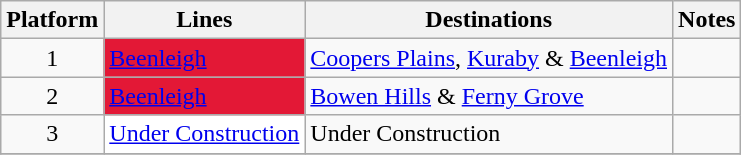<table class="wikitable" style="float: none; margin: 0.5em; ">
<tr>
<th>Platform</th>
<th>Lines</th>
<th>Destinations</th>
<th>Notes</th>
</tr>
<tr>
<td rowspan="1" style="text-align:center;">1</td>
<td style=background:#E31836><a href='#'><span>Beenleigh</span></a></td>
<td><a href='#'>Coopers Plains</a>, <a href='#'>Kuraby</a> & <a href='#'>Beenleigh</a></td>
<td></td>
</tr>
<tr>
<td rowspan="1" style="text-align:center;">2</td>
<td style=background:#E31836><a href='#'><span>Beenleigh</span></a></td>
<td><a href='#'>Bowen Hills</a> & <a href='#'>Ferny Grove</a></td>
<td></td>
</tr>
<tr>
<td rowspan="1" style="text-align:center;">3</td>
<td style=background:#FFFFFF><a href='#'><span>Under Construction</span></a></td>
<td>Under Construction</td>
<td></td>
</tr>
<tr>
</tr>
</table>
